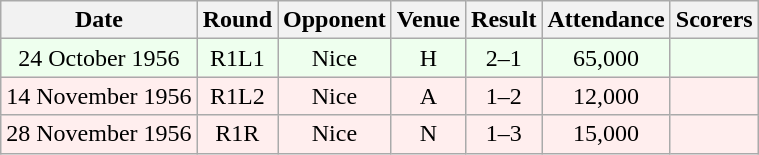<table class="wikitable sortable" style="font-size:100%; text-align:center">
<tr>
<th>Date</th>
<th>Round</th>
<th>Opponent</th>
<th>Venue</th>
<th>Result</th>
<th>Attendance</th>
<th>Scorers</th>
</tr>
<tr bgcolor = "#EEFFEE">
<td>24 October 1956</td>
<td>R1L1</td>
<td>Nice</td>
<td>H</td>
<td>2–1</td>
<td>65,000</td>
<td></td>
</tr>
<tr bgcolor = "#FFEEEE">
<td>14 November 1956</td>
<td>R1L2</td>
<td>Nice</td>
<td>A</td>
<td>1–2</td>
<td>12,000</td>
<td></td>
</tr>
<tr bgcolor = "#FFEEEE">
<td>28 November 1956</td>
<td>R1R</td>
<td>Nice</td>
<td>N</td>
<td>1–3</td>
<td>15,000</td>
<td></td>
</tr>
</table>
